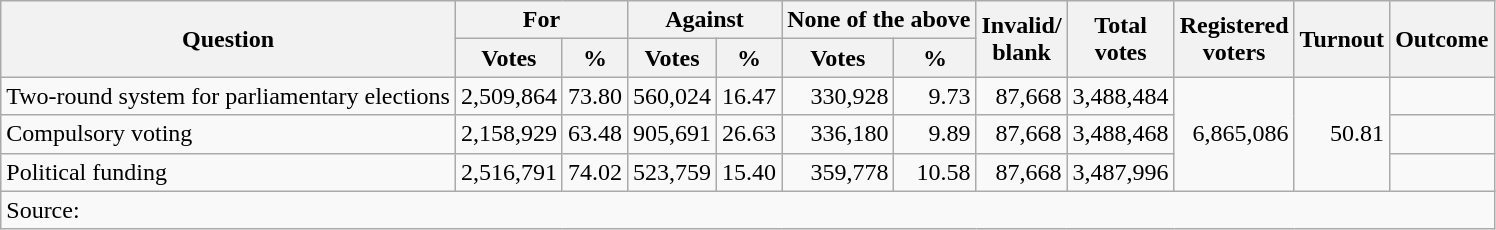<table class=wikitable style=text-align:right>
<tr>
<th rowspan=2>Question</th>
<th colspan=2>For</th>
<th colspan=2>Against</th>
<th colspan=2>None of the above</th>
<th rowspan=2>Invalid/<br>blank</th>
<th rowspan=2>Total<br>votes</th>
<th rowspan=2>Registered<br>voters</th>
<th rowspan=2>Turnout</th>
<th rowspan=2>Outcome</th>
</tr>
<tr>
<th>Votes</th>
<th>%</th>
<th>Votes</th>
<th>%</th>
<th>Votes</th>
<th>%</th>
</tr>
<tr>
<td align=left>Two-round system for parliamentary elections</td>
<td>2,509,864</td>
<td>73.80</td>
<td>560,024</td>
<td>16.47</td>
<td>330,928</td>
<td>9.73</td>
<td>87,668</td>
<td>3,488,484</td>
<td rowspan=3>6,865,086</td>
<td rowspan="3">50.81</td>
<td></td>
</tr>
<tr>
<td align=left>Compulsory voting</td>
<td>2,158,929</td>
<td>63.48</td>
<td>905,691</td>
<td>26.63</td>
<td>336,180</td>
<td>9.89</td>
<td>87,668</td>
<td>3,488,468</td>
<td></td>
</tr>
<tr>
<td align=left>Political funding</td>
<td>2,516,791</td>
<td>74.02</td>
<td>523,759</td>
<td>15.40</td>
<td>359,778</td>
<td>10.58</td>
<td>87,668</td>
<td>3,487,996</td>
<td></td>
</tr>
<tr>
<td colspan=12 align=left>Source: </td>
</tr>
</table>
